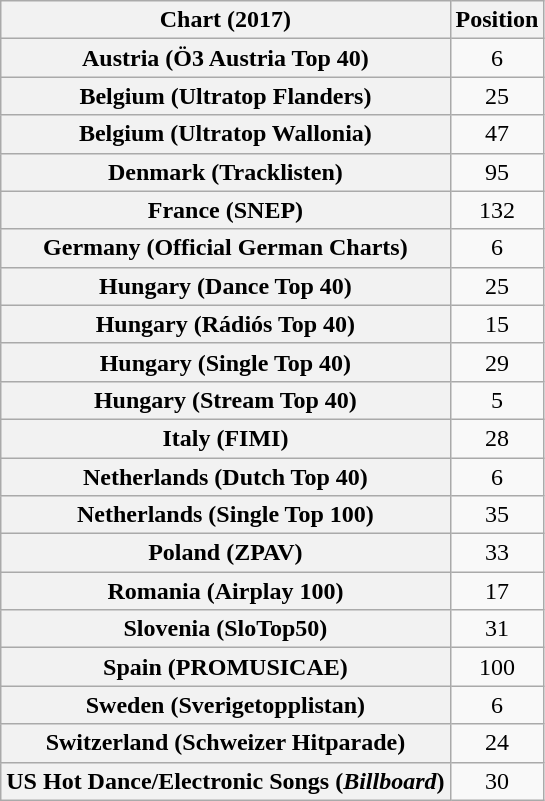<table class="wikitable sortable plainrowheaders" style="text-align:center">
<tr>
<th scope="col">Chart (2017)</th>
<th scope="col">Position</th>
</tr>
<tr>
<th scope="row">Austria (Ö3 Austria Top 40)</th>
<td>6</td>
</tr>
<tr>
<th scope="row">Belgium (Ultratop Flanders)</th>
<td>25</td>
</tr>
<tr>
<th scope="row">Belgium (Ultratop Wallonia)</th>
<td>47</td>
</tr>
<tr>
<th scope="row">Denmark (Tracklisten)</th>
<td>95</td>
</tr>
<tr>
<th scope="row">France (SNEP)</th>
<td>132</td>
</tr>
<tr>
<th scope="row">Germany (Official German Charts)</th>
<td>6</td>
</tr>
<tr>
<th scope="row">Hungary (Dance Top 40)</th>
<td>25</td>
</tr>
<tr>
<th scope="row">Hungary (Rádiós Top 40)</th>
<td>15</td>
</tr>
<tr>
<th scope="row">Hungary (Single Top 40)</th>
<td>29</td>
</tr>
<tr>
<th scope="row">Hungary (Stream Top 40)</th>
<td>5</td>
</tr>
<tr>
<th scope="row">Italy (FIMI)</th>
<td>28</td>
</tr>
<tr>
<th scope="row">Netherlands (Dutch Top 40)</th>
<td>6</td>
</tr>
<tr>
<th scope="row">Netherlands (Single Top 100)</th>
<td>35</td>
</tr>
<tr>
<th scope="row">Poland (ZPAV)</th>
<td>33</td>
</tr>
<tr>
<th scope="row">Romania (Airplay 100)</th>
<td>17</td>
</tr>
<tr>
<th scope="row">Slovenia (SloTop50)</th>
<td>31</td>
</tr>
<tr>
<th scope="row">Spain (PROMUSICAE)</th>
<td>100</td>
</tr>
<tr>
<th scope="row">Sweden (Sverigetopplistan)</th>
<td>6</td>
</tr>
<tr>
<th scope="row">Switzerland (Schweizer Hitparade)</th>
<td>24</td>
</tr>
<tr>
<th scope="row">US Hot Dance/Electronic Songs (<em>Billboard</em>)</th>
<td>30</td>
</tr>
</table>
